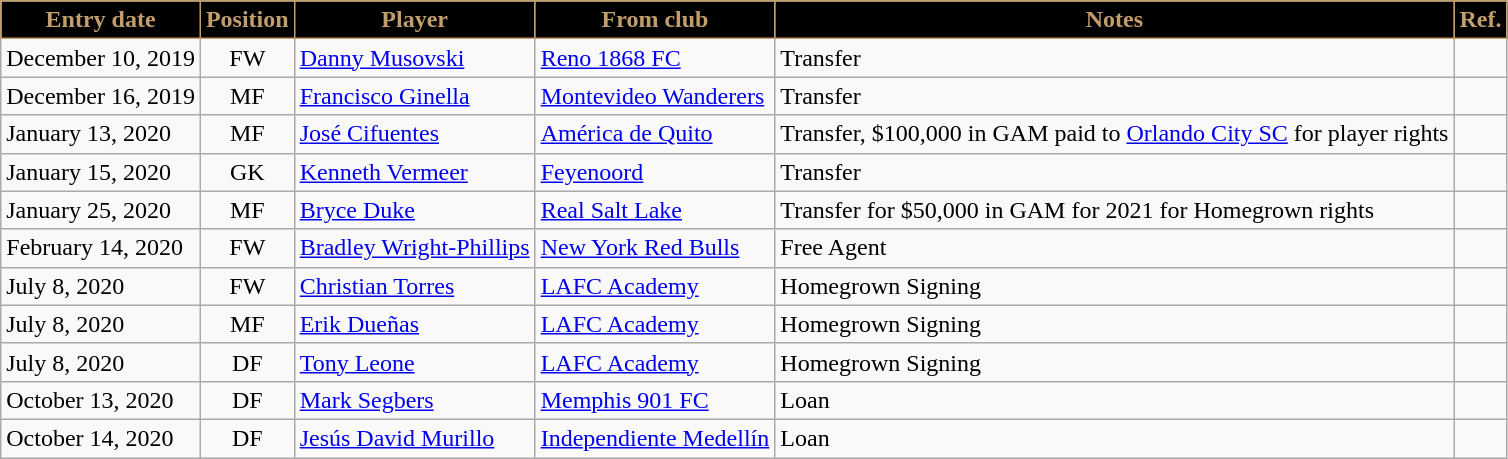<table class="wikitable sortable">
<tr>
<th style="background:#000000; color:#C39E6D; border:1px solid #C39E6D;"><strong>Entry date</strong></th>
<th style="background:#000000; color:#C39E6D; border:1px solid #C39E6D;"><strong>Position</strong></th>
<th style="background:#000000; color:#C39E6D; border:1px solid #C39E6D;"><strong>Player</strong></th>
<th style="background:#000000; color:#C39E6D; border:1px solid #C39E6D;"><strong>From club</strong></th>
<th style="background:#000000; color:#C39E6D; border:1px solid #C39E6D;"><strong>Notes</strong></th>
<th style="background:#000000; color:#C39E6D; border:1px solid #C39E6D;"><strong>Ref.</strong></th>
</tr>
<tr>
<td>December 10, 2019</td>
<td style="text-align:center;">FW</td>
<td style="text-align:left;"> <a href='#'>Danny Musovski</a></td>
<td style="text-align:left;"> <a href='#'>Reno 1868 FC</a></td>
<td>Transfer</td>
<td></td>
</tr>
<tr>
<td>December 16, 2019</td>
<td style="text-align:center;">MF</td>
<td style="text-align:left;"> <a href='#'>Francisco Ginella</a></td>
<td style="text-align:left;"> <a href='#'>Montevideo Wanderers</a></td>
<td>Transfer</td>
<td></td>
</tr>
<tr>
<td>January 13, 2020</td>
<td style="text-align:center;">MF</td>
<td style="text-align:left;"> <a href='#'>José Cifuentes</a></td>
<td style="text-align:left;"> <a href='#'>América de Quito</a></td>
<td>Transfer, $100,000 in GAM paid to  <a href='#'>Orlando City SC</a> for player rights</td>
<td></td>
</tr>
<tr>
<td>January 15, 2020</td>
<td style="text-align:center;">GK</td>
<td style="text-align:left;"> <a href='#'>Kenneth Vermeer</a></td>
<td style="text-align:left;"> <a href='#'>Feyenoord</a></td>
<td>Transfer</td>
<td></td>
</tr>
<tr>
<td>January 25, 2020</td>
<td style="text-align:center;">MF</td>
<td style="text-align:left;"> <a href='#'>Bryce Duke</a></td>
<td style="text-align:left;"> <a href='#'>Real Salt Lake</a></td>
<td>Transfer for $50,000 in GAM for 2021 for Homegrown rights</td>
<td></td>
</tr>
<tr>
<td>February 14, 2020</td>
<td style="text-align:center;">FW</td>
<td style="text-align:left;"> <a href='#'>Bradley Wright-Phillips</a></td>
<td style="text-align:left;"> <a href='#'>New York Red Bulls</a></td>
<td>Free Agent</td>
<td></td>
</tr>
<tr>
<td>July 8, 2020</td>
<td style="text-align:center;">FW</td>
<td style="text-align:left;"> <a href='#'>Christian Torres</a></td>
<td style="text-align:left;"> <a href='#'>LAFC Academy</a></td>
<td>Homegrown Signing</td>
<td></td>
</tr>
<tr>
<td>July 8, 2020</td>
<td style="text-align:center;">MF</td>
<td style="text-align:left;"> <a href='#'>Erik Dueñas</a></td>
<td style="text-align:left;"> <a href='#'>LAFC Academy</a></td>
<td>Homegrown Signing</td>
<td></td>
</tr>
<tr>
<td>July 8, 2020</td>
<td style="text-align:center;">DF</td>
<td style="text-align:left;"> <a href='#'>Tony Leone</a></td>
<td style="text-align:left;"> <a href='#'>LAFC Academy</a></td>
<td>Homegrown Signing</td>
<td></td>
</tr>
<tr>
<td>October 13, 2020</td>
<td style="text-align:center;">DF</td>
<td style="text-align:left;"> <a href='#'>Mark Segbers</a></td>
<td style="text-align:left;"> <a href='#'>Memphis 901 FC</a></td>
<td>Loan</td>
<td></td>
</tr>
<tr>
<td>October 14, 2020</td>
<td style="text-align:center;">DF</td>
<td style="text-align:left;"> <a href='#'>Jesús David Murillo</a></td>
<td style="text-align:left;"> <a href='#'>Independiente Medellín</a></td>
<td>Loan</td>
<td></td>
</tr>
</table>
